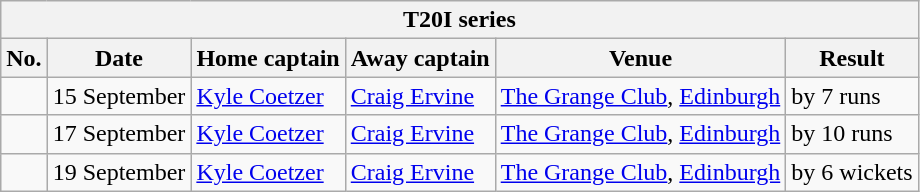<table class="wikitable">
<tr>
<th colspan="9">T20I series</th>
</tr>
<tr>
<th>No.</th>
<th>Date</th>
<th>Home captain</th>
<th>Away captain</th>
<th>Venue</th>
<th>Result</th>
</tr>
<tr>
<td></td>
<td>15 September</td>
<td><a href='#'>Kyle Coetzer</a></td>
<td><a href='#'>Craig Ervine</a></td>
<td><a href='#'>The Grange Club</a>, <a href='#'>Edinburgh</a></td>
<td> by 7 runs</td>
</tr>
<tr>
<td></td>
<td>17 September</td>
<td><a href='#'>Kyle Coetzer</a></td>
<td><a href='#'>Craig Ervine</a></td>
<td><a href='#'>The Grange Club</a>, <a href='#'>Edinburgh</a></td>
<td> by 10 runs</td>
</tr>
<tr>
<td></td>
<td>19 September</td>
<td><a href='#'>Kyle Coetzer</a></td>
<td><a href='#'>Craig Ervine</a></td>
<td><a href='#'>The Grange Club</a>, <a href='#'>Edinburgh</a></td>
<td> by 6 wickets</td>
</tr>
</table>
